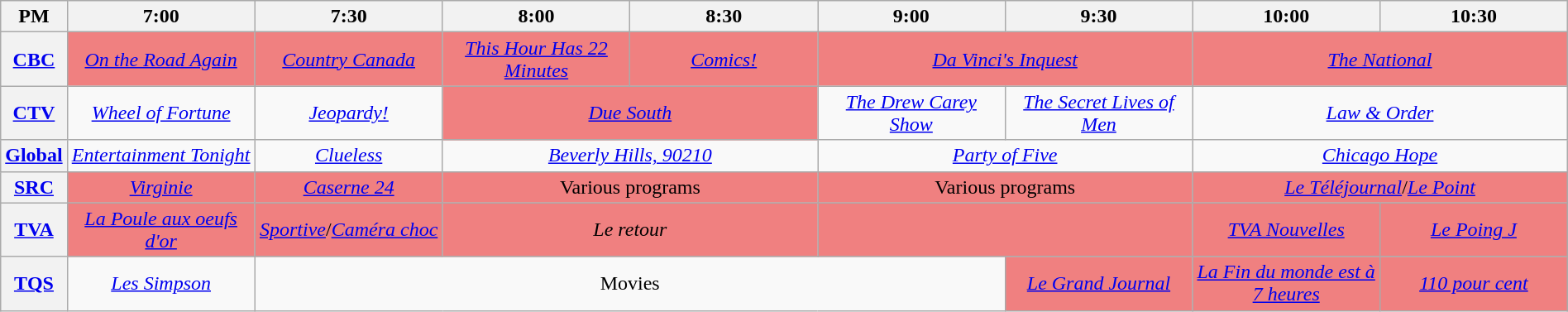<table class="wikitable" width="100%">
<tr>
<th width="4%">PM</th>
<th width="12%">7:00</th>
<th width="12%">7:30</th>
<th width="12%">8:00</th>
<th width="12%">8:30</th>
<th width="12%">9:00</th>
<th width="12%">9:30</th>
<th width="12%">10:00</th>
<th width="12%">10:30</th>
</tr>
<tr align="center">
<th><a href='#'>CBC</a></th>
<td colspan="1" align=center bgcolor="#F08080"><em><a href='#'>On the Road Again</a></em></td>
<td colspan="1" align=center bgcolor="#F08080"><em><a href='#'>Country Canada</a></em></td>
<td colspan="1" align=center bgcolor="#F08080"><em><a href='#'>This Hour Has 22 Minutes</a></em></td>
<td colspan="1" align=center bgcolor="#F08080"><em><a href='#'>Comics!</a></em></td>
<td colspan="2" align=center bgcolor="#F08080"><em><a href='#'>Da Vinci's Inquest</a></em></td>
<td colspan="2" align=center bgcolor="#F08080"><em><a href='#'>The National</a></em></td>
</tr>
<tr align="center">
<th><a href='#'>CTV</a></th>
<td colspan="1" align=center><em><a href='#'>Wheel of Fortune</a></em></td>
<td colspan="1" align=center><em><a href='#'>Jeopardy!</a></em></td>
<td colspan="2" align=center bgcolor="#F08080"><em><a href='#'>Due South</a></em></td>
<td colspan="1" align=center><em><a href='#'>The Drew Carey Show</a></em></td>
<td colspan="1" align=center><em><a href='#'>The Secret Lives of Men</a></em></td>
<td colspan="2" align=center><em><a href='#'>Law & Order</a></em></td>
</tr>
<tr align="center">
<th><a href='#'>Global</a></th>
<td colspan="1" align=center><em><a href='#'>Entertainment Tonight</a></em></td>
<td colspan="1" align=center><em><a href='#'>Clueless</a></em></td>
<td colspan="2" align=center><em><a href='#'>Beverly Hills, 90210</a></em></td>
<td colspan="2" align=center><em><a href='#'>Party of Five</a></em></td>
<td colspan="2" align=center><em><a href='#'>Chicago Hope</a></em><br></td>
</tr>
<tr align="center">
<th><a href='#'>SRC</a></th>
<td colspan="1" align=center bgcolor="#F08080"><em><a href='#'>Virginie</a></em></td>
<td colspan="1" align=center bgcolor="#F08080"><em><a href='#'>Caserne 24</a></em></td>
<td colspan="2" align=center bgcolor="#F08080">Various programs</td>
<td colspan="2" align=center bgcolor="#F08080">Various programs</td>
<td colspan="2" align=center bgcolor="#F08080"><em><a href='#'>Le Téléjournal</a></em>/<em><a href='#'>Le Point</a></em></td>
</tr>
<tr align="center">
<th><a href='#'>TVA</a></th>
<td colspan="1" align=center bgcolor="#F08080"><em><a href='#'>La Poule aux oeufs d'or</a></em></td>
<td colspan="1" align=center bgcolor="#F08080"><em><a href='#'>Sportive</a></em>/<em><a href='#'>Caméra choc</a></em></td>
<td colspan="2" align=center bgcolor="#F08080"><em>Le retour</em></td>
<td colspan="2" align=center bgcolor="#F08080"><em></em></td>
<td colspan="1" align=center bgcolor="#F08080"><em><a href='#'>TVA Nouvelles</a></em></td>
<td colspan="1" align=center bgcolor="#F08080"><em><a href='#'>Le Poing J</a></em></td>
</tr>
<tr align="center">
<th><a href='#'>TQS</a></th>
<td colspan="1" align=center><em><a href='#'>Les Simpson</a></em></td>
<td colspan="4" align=center>Movies</td>
<td colspan="1" align=center bgcolor="#F08080"><em><a href='#'>Le Grand Journal</a></em></td>
<td colspan="1" align=center bgcolor="#F08080"><em><a href='#'>La Fin du monde est à 7 heures</a></em></td>
<td colspan="1" align=center bgcolor="#F08080"><em><a href='#'>110 pour cent</a></em></td>
</tr>
</table>
